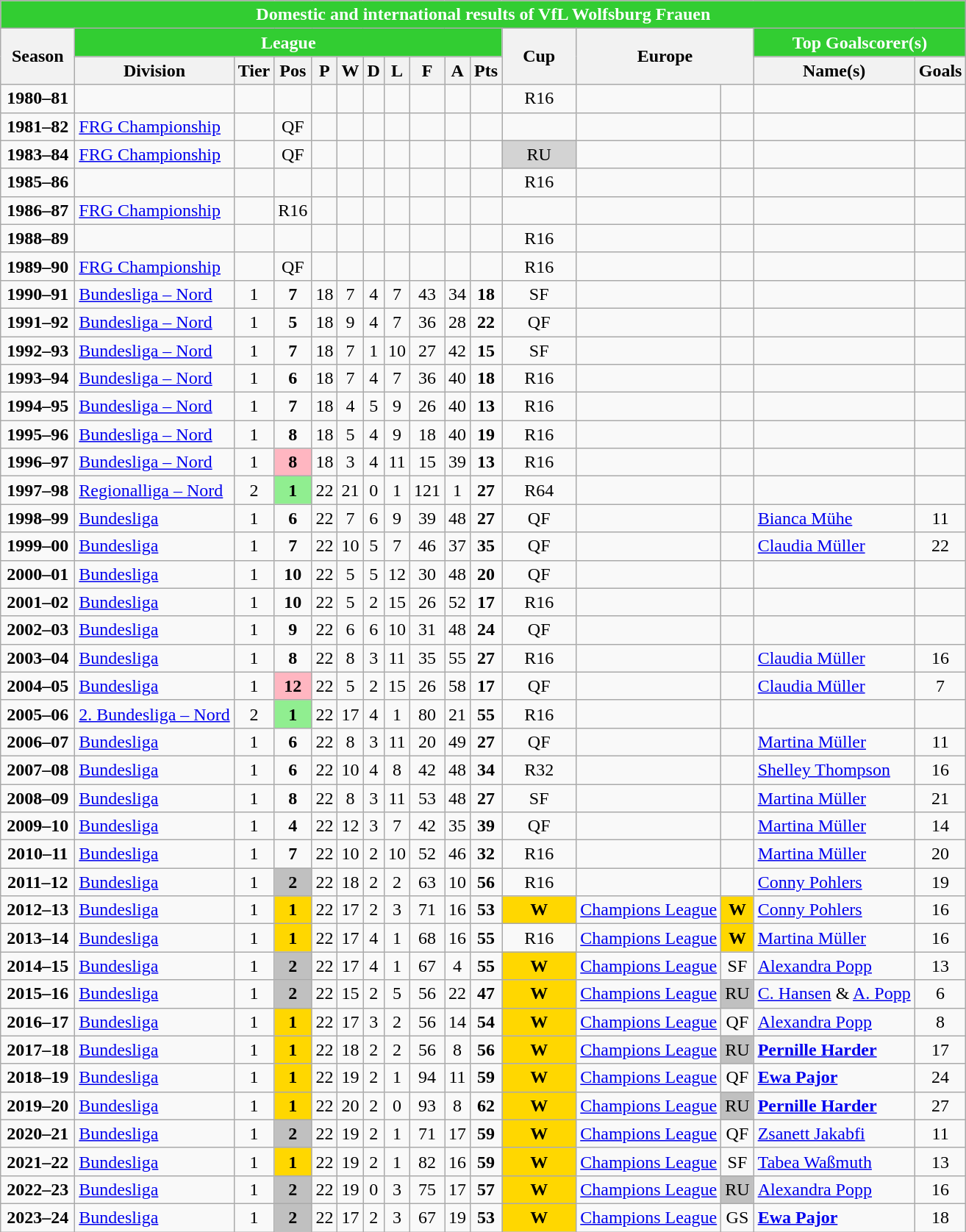<table class="wikitable" style="text-align: center;">
<tr>
<th style="color:#FFFFFF; background:#32CD32;" colspan=18>Domestic and international results of VfL Wolfsburg Frauen</th>
</tr>
<tr>
<th rowspan=2 width="60"align=center>Season</th>
<th colspan=10 style="color:#FFFFFF; background:#32CD32;">League</th>
<th rowspan=2 width="60"align=center>Cup</th>
<th rowspan=2 colspan=2>Europe</th>
<th colspan=2 style="color:#FFFFFF; background:#32CD32;">Top Goalscorer(s)</th>
</tr>
<tr>
<th>Division</th>
<th>Tier</th>
<th>Pos</th>
<th>P</th>
<th>W</th>
<th>D</th>
<th>L</th>
<th>F</th>
<th>A</th>
<th>Pts</th>
<th>Name(s)</th>
<th>Goals</th>
</tr>
<tr>
<td><strong>1980–81</strong></td>
<td align=left></td>
<td></td>
<td></td>
<td></td>
<td></td>
<td></td>
<td></td>
<td></td>
<td></td>
<td></td>
<td>R16</td>
<td></td>
<td></td>
<td></td>
<td></td>
</tr>
<tr>
<td><strong>1981–82</strong></td>
<td align=left><a href='#'>FRG Championship</a></td>
<td></td>
<td>QF</td>
<td></td>
<td></td>
<td></td>
<td></td>
<td></td>
<td></td>
<td></td>
<td></td>
<td></td>
<td></td>
<td></td>
<td></td>
</tr>
<tr>
<td><strong>1983–84</strong></td>
<td align=left><a href='#'>FRG Championship</a></td>
<td></td>
<td>QF</td>
<td></td>
<td></td>
<td></td>
<td></td>
<td></td>
<td></td>
<td></td>
<td bgcolor=lightgrey>RU</td>
<td></td>
<td></td>
<td></td>
<td></td>
</tr>
<tr>
<td><strong>1985–86</strong></td>
<td align=left></td>
<td></td>
<td></td>
<td></td>
<td></td>
<td></td>
<td></td>
<td></td>
<td></td>
<td></td>
<td>R16</td>
<td></td>
<td></td>
<td></td>
<td></td>
</tr>
<tr>
<td><strong>1986–87</strong></td>
<td align=left><a href='#'>FRG Championship</a></td>
<td></td>
<td>R16</td>
<td></td>
<td></td>
<td></td>
<td></td>
<td></td>
<td></td>
<td></td>
<td></td>
<td></td>
<td></td>
<td></td>
<td></td>
</tr>
<tr>
<td><strong>1988–89</strong></td>
<td align=left></td>
<td></td>
<td></td>
<td></td>
<td></td>
<td></td>
<td></td>
<td></td>
<td></td>
<td></td>
<td>R16</td>
<td></td>
<td></td>
<td></td>
<td></td>
</tr>
<tr>
<td><strong>1989–90</strong></td>
<td align=left><a href='#'>FRG Championship</a></td>
<td></td>
<td>QF</td>
<td></td>
<td></td>
<td></td>
<td></td>
<td></td>
<td></td>
<td></td>
<td>R16</td>
<td></td>
<td></td>
<td></td>
<td></td>
</tr>
<tr>
<td><strong>1990–91</strong></td>
<td align=left><a href='#'>Bundesliga – Nord</a></td>
<td>1</td>
<td><strong>7</strong></td>
<td>18</td>
<td>7</td>
<td>4</td>
<td>7</td>
<td>43</td>
<td>34</td>
<td><strong>18</strong></td>
<td>SF</td>
<td></td>
<td></td>
<td></td>
<td></td>
</tr>
<tr>
<td><strong>1991–92</strong></td>
<td align=left><a href='#'>Bundesliga – Nord</a></td>
<td>1</td>
<td><strong>5</strong></td>
<td>18</td>
<td>9</td>
<td>4</td>
<td>7</td>
<td>36</td>
<td>28</td>
<td><strong>22</strong></td>
<td>QF</td>
<td></td>
<td></td>
<td></td>
<td></td>
</tr>
<tr>
<td><strong>1992–93</strong></td>
<td align=left><a href='#'>Bundesliga – Nord</a></td>
<td>1</td>
<td><strong>7</strong></td>
<td>18</td>
<td>7</td>
<td>1</td>
<td>10</td>
<td>27</td>
<td>42</td>
<td><strong>15</strong></td>
<td>SF</td>
<td></td>
<td></td>
<td></td>
<td></td>
</tr>
<tr>
<td><strong>1993–94</strong></td>
<td align=left><a href='#'>Bundesliga – Nord</a></td>
<td>1</td>
<td><strong>6</strong></td>
<td>18</td>
<td>7</td>
<td>4</td>
<td>7</td>
<td>36</td>
<td>40</td>
<td><strong>18</strong></td>
<td>R16</td>
<td></td>
<td></td>
<td></td>
<td></td>
</tr>
<tr>
<td><strong>1994–95</strong></td>
<td align=left><a href='#'>Bundesliga – Nord</a></td>
<td>1</td>
<td><strong>7</strong></td>
<td>18</td>
<td>4</td>
<td>5</td>
<td>9</td>
<td>26</td>
<td>40</td>
<td><strong>13</strong></td>
<td>R16</td>
<td></td>
<td></td>
<td></td>
<td></td>
</tr>
<tr>
<td><strong>1995–96</strong></td>
<td align=left><a href='#'>Bundesliga – Nord</a></td>
<td>1</td>
<td><strong>8</strong></td>
<td>18</td>
<td>5</td>
<td>4</td>
<td>9</td>
<td>18</td>
<td>40</td>
<td><strong>19</strong></td>
<td>R16</td>
<td></td>
<td></td>
<td></td>
<td></td>
</tr>
<tr>
<td><strong>1996–97</strong></td>
<td align=left><a href='#'>Bundesliga – Nord</a></td>
<td>1</td>
<td bgcolor=lightpink><strong>8</strong></td>
<td>18</td>
<td>3</td>
<td>4</td>
<td>11</td>
<td>15</td>
<td>39</td>
<td><strong>13</strong></td>
<td>R16</td>
<td></td>
<td></td>
<td></td>
<td></td>
</tr>
<tr>
<td><strong>1997–98</strong></td>
<td align=left><a href='#'>Regionalliga – Nord</a></td>
<td>2</td>
<td bgcolor=lightgreen><strong>1</strong></td>
<td>22</td>
<td>21</td>
<td>0</td>
<td>1</td>
<td>121</td>
<td>1</td>
<td><strong>27</strong></td>
<td>R64</td>
<td></td>
<td></td>
<td></td>
<td></td>
</tr>
<tr>
<td><strong>1998–99</strong></td>
<td align=left><a href='#'>Bundesliga</a></td>
<td>1</td>
<td><strong>6</strong></td>
<td>22</td>
<td>7</td>
<td>6</td>
<td>9</td>
<td>39</td>
<td>48</td>
<td><strong>27</strong></td>
<td>QF</td>
<td></td>
<td></td>
<td align=left> <a href='#'>Bianca Mühe</a></td>
<td>11</td>
</tr>
<tr>
<td><strong>1999–00</strong></td>
<td align=left><a href='#'>Bundesliga</a></td>
<td>1</td>
<td><strong>7</strong></td>
<td>22</td>
<td>10</td>
<td>5</td>
<td>7</td>
<td>46</td>
<td>37</td>
<td><strong>35</strong></td>
<td>QF</td>
<td></td>
<td></td>
<td align=left> <a href='#'>Claudia Müller</a></td>
<td>22</td>
</tr>
<tr>
<td><strong>2000–01</strong></td>
<td align=left><a href='#'>Bundesliga</a></td>
<td>1</td>
<td><strong>10</strong></td>
<td>22</td>
<td>5</td>
<td>5</td>
<td>12</td>
<td>30</td>
<td>48</td>
<td><strong>20</strong></td>
<td>QF</td>
<td></td>
<td></td>
<td></td>
<td></td>
</tr>
<tr>
<td><strong>2001–02</strong></td>
<td align=left><a href='#'>Bundesliga</a></td>
<td>1</td>
<td><strong>10</strong></td>
<td>22</td>
<td>5</td>
<td>2</td>
<td>15</td>
<td>26</td>
<td>52</td>
<td><strong>17</strong></td>
<td>R16</td>
<td></td>
<td></td>
<td></td>
<td></td>
</tr>
<tr>
<td><strong>2002–03</strong></td>
<td align=left><a href='#'>Bundesliga</a></td>
<td>1</td>
<td><strong>9</strong></td>
<td>22</td>
<td>6</td>
<td>6</td>
<td>10</td>
<td>31</td>
<td>48</td>
<td><strong>24</strong></td>
<td>QF</td>
<td></td>
<td></td>
<td></td>
<td></td>
</tr>
<tr>
<td><strong>2003–04</strong></td>
<td align=left><a href='#'>Bundesliga</a></td>
<td>1</td>
<td><strong>8</strong></td>
<td>22</td>
<td>8</td>
<td>3</td>
<td>11</td>
<td>35</td>
<td>55</td>
<td><strong>27</strong></td>
<td>R16</td>
<td></td>
<td></td>
<td align=left> <a href='#'>Claudia Müller</a></td>
<td>16</td>
</tr>
<tr>
<td><strong>2004–05</strong></td>
<td align=left><a href='#'>Bundesliga</a></td>
<td>1</td>
<td bgcolor=lightpink><strong>12</strong></td>
<td>22</td>
<td>5</td>
<td>2</td>
<td>15</td>
<td>26</td>
<td>58</td>
<td><strong>17</strong></td>
<td>QF</td>
<td></td>
<td></td>
<td align=left> <a href='#'>Claudia Müller</a></td>
<td>7</td>
</tr>
<tr>
<td><strong>2005–06</strong></td>
<td align=left><a href='#'>2. Bundesliga – Nord</a></td>
<td>2</td>
<td bgcolor=lightgreen><strong>1</strong></td>
<td>22</td>
<td>17</td>
<td>4</td>
<td>1</td>
<td>80</td>
<td>21</td>
<td><strong>55</strong></td>
<td>R16</td>
<td></td>
<td></td>
<td></td>
<td></td>
</tr>
<tr>
<td><strong>2006–07</strong></td>
<td align=left><a href='#'>Bundesliga</a></td>
<td>1</td>
<td><strong>6</strong></td>
<td>22</td>
<td>8</td>
<td>3</td>
<td>11</td>
<td>20</td>
<td>49</td>
<td><strong>27</strong></td>
<td>QF</td>
<td></td>
<td></td>
<td align=left> <a href='#'>Martina Müller</a></td>
<td>11</td>
</tr>
<tr>
<td><strong>2007–08</strong></td>
<td align=left><a href='#'>Bundesliga</a></td>
<td>1</td>
<td><strong>6</strong></td>
<td>22</td>
<td>10</td>
<td>4</td>
<td>8</td>
<td>42</td>
<td>48</td>
<td><strong>34</strong></td>
<td>R32</td>
<td></td>
<td></td>
<td align=left> <a href='#'>Shelley Thompson</a></td>
<td>16</td>
</tr>
<tr>
<td><strong>2008–09</strong></td>
<td align=left><a href='#'>Bundesliga</a></td>
<td>1</td>
<td><strong>8</strong></td>
<td>22</td>
<td>8</td>
<td>3</td>
<td>11</td>
<td>53</td>
<td>48</td>
<td><strong>27</strong></td>
<td>SF</td>
<td></td>
<td></td>
<td align=left> <a href='#'>Martina Müller</a></td>
<td>21</td>
</tr>
<tr>
<td><strong>2009–10</strong></td>
<td align=left><a href='#'>Bundesliga</a></td>
<td>1</td>
<td><strong>4</strong></td>
<td>22</td>
<td>12</td>
<td>3</td>
<td>7</td>
<td>42</td>
<td>35</td>
<td><strong>39</strong></td>
<td>QF</td>
<td></td>
<td></td>
<td align=left> <a href='#'>Martina Müller</a></td>
<td>14</td>
</tr>
<tr>
<td><strong>2010–11</strong></td>
<td align=left><a href='#'>Bundesliga</a></td>
<td>1</td>
<td><strong>7</strong></td>
<td>22</td>
<td>10</td>
<td>2</td>
<td>10</td>
<td>52</td>
<td>46</td>
<td><strong>32</strong></td>
<td>R16</td>
<td></td>
<td></td>
<td align=left> <a href='#'>Martina Müller</a></td>
<td>20</td>
</tr>
<tr>
<td><strong>2011–12</strong></td>
<td align=left><a href='#'>Bundesliga</a></td>
<td>1</td>
<td bgcolor=silver><strong>2</strong></td>
<td>22</td>
<td>18</td>
<td>2</td>
<td>2</td>
<td>63</td>
<td>10</td>
<td><strong>56</strong></td>
<td>R16</td>
<td></td>
<td></td>
<td align=left> <a href='#'>Conny Pohlers</a></td>
<td>19</td>
</tr>
<tr>
<td><strong>2012–13</strong></td>
<td align=left><a href='#'>Bundesliga</a></td>
<td>1</td>
<td bgcolor=gold><strong>1</strong></td>
<td>22</td>
<td>17</td>
<td>2</td>
<td>3</td>
<td>71</td>
<td>16</td>
<td><strong>53</strong></td>
<td bgcolor=gold><strong>W</strong></td>
<td><a href='#'>Champions League</a></td>
<td bgcolor=gold><strong>W</strong></td>
<td align=left> <a href='#'>Conny Pohlers</a></td>
<td>16</td>
</tr>
<tr>
<td><strong>2013–14</strong></td>
<td align=left><a href='#'>Bundesliga</a></td>
<td>1</td>
<td bgcolor=gold><strong>1</strong></td>
<td>22</td>
<td>17</td>
<td>4</td>
<td>1</td>
<td>68</td>
<td>16</td>
<td><strong>55</strong></td>
<td>R16</td>
<td><a href='#'>Champions League</a></td>
<td bgcolor=gold><strong>W</strong></td>
<td align=left> <a href='#'>Martina Müller</a></td>
<td>16</td>
</tr>
<tr>
<td><strong>2014–15</strong></td>
<td align=left><a href='#'>Bundesliga</a></td>
<td>1</td>
<td bgcolor=silver><strong>2</strong></td>
<td>22</td>
<td>17</td>
<td>4</td>
<td>1</td>
<td>67</td>
<td>4</td>
<td><strong>55</strong></td>
<td bgcolor=gold><strong>W</strong></td>
<td><a href='#'>Champions League</a></td>
<td>SF</td>
<td align=left> <a href='#'>Alexandra Popp</a></td>
<td>13</td>
</tr>
<tr>
<td><strong>2015–16</strong></td>
<td align=left><a href='#'>Bundesliga</a></td>
<td>1</td>
<td bgcolor=silver><strong>2</strong></td>
<td>22</td>
<td>15</td>
<td>2</td>
<td>5</td>
<td>56</td>
<td>22</td>
<td><strong>47</strong></td>
<td bgcolor=gold><strong>W</strong></td>
<td><a href='#'>Champions League</a></td>
<td bgcolor=silver>RU</td>
<td align=left> <a href='#'>C. Hansen</a> &  <a href='#'>A. Popp</a></td>
<td>6</td>
</tr>
<tr>
<td><strong>2016–17</strong></td>
<td align=left><a href='#'>Bundesliga</a></td>
<td>1</td>
<td bgcolor=gold><strong>1</strong></td>
<td>22</td>
<td>17</td>
<td>3</td>
<td>2</td>
<td>56</td>
<td>14</td>
<td><strong>54</strong></td>
<td bgcolor=gold><strong>W</strong></td>
<td><a href='#'>Champions League</a></td>
<td>QF</td>
<td align=left> <a href='#'>Alexandra Popp</a></td>
<td>8</td>
</tr>
<tr>
<td><strong>2017–18</strong></td>
<td align=left><a href='#'>Bundesliga</a></td>
<td>1</td>
<td bgcolor=gold><strong>1</strong></td>
<td>22</td>
<td>18</td>
<td>2</td>
<td>2</td>
<td>56</td>
<td>8</td>
<td><strong>56</strong></td>
<td bgcolor=gold><strong>W</strong></td>
<td><a href='#'>Champions League</a></td>
<td bgcolor=silver>RU</td>
<td align=left> <strong><a href='#'>Pernille Harder</a></strong></td>
<td>17</td>
</tr>
<tr>
<td><strong>2018–19</strong></td>
<td align=left><a href='#'>Bundesliga</a></td>
<td>1</td>
<td bgcolor=gold><strong>1</strong></td>
<td>22</td>
<td>19</td>
<td>2</td>
<td>1</td>
<td>94</td>
<td>11</td>
<td><strong>59</strong></td>
<td bgcolor=gold><strong>W</strong></td>
<td><a href='#'>Champions League</a></td>
<td>QF</td>
<td align=left> <strong><a href='#'>Ewa Pajor</a></strong></td>
<td>24</td>
</tr>
<tr>
<td><strong>2019–20</strong></td>
<td align=left><a href='#'>Bundesliga</a></td>
<td>1</td>
<td bgcolor=gold><strong>1</strong></td>
<td>22</td>
<td>20</td>
<td>2</td>
<td>0</td>
<td>93</td>
<td>8</td>
<td><strong>62</strong></td>
<td bgcolor=gold><strong>W</strong></td>
<td><a href='#'>Champions League</a></td>
<td bgcolor=silver>RU</td>
<td align=left> <strong><a href='#'>Pernille Harder</a></strong></td>
<td>27</td>
</tr>
<tr>
<td><strong>2020–21</strong></td>
<td align=left><a href='#'>Bundesliga</a></td>
<td>1</td>
<td bgcolor=silver><strong>2</strong></td>
<td>22</td>
<td>19</td>
<td>2</td>
<td>1</td>
<td>71</td>
<td>17</td>
<td><strong>59</strong></td>
<td bgcolor=gold><strong>W</strong></td>
<td><a href='#'>Champions League</a></td>
<td>QF</td>
<td align=left> <a href='#'>Zsanett Jakabfi</a></td>
<td>11</td>
</tr>
<tr>
<td><strong>2021–22</strong></td>
<td align=left><a href='#'>Bundesliga</a></td>
<td>1</td>
<td bgcolor=gold><strong>1</strong></td>
<td>22</td>
<td>19</td>
<td>2</td>
<td>1</td>
<td>82</td>
<td>16</td>
<td><strong>59</strong></td>
<td bgcolor=gold><strong>W</strong></td>
<td><a href='#'>Champions League</a></td>
<td>SF</td>
<td align=left> <a href='#'>Tabea Waßmuth</a></td>
<td>13</td>
</tr>
<tr>
<td><strong>2022–23 </strong></td>
<td align=left><a href='#'>Bundesliga</a></td>
<td>1</td>
<td bgcolor=silver><strong>2</strong></td>
<td>22</td>
<td>19</td>
<td>0</td>
<td>3</td>
<td>75</td>
<td>17</td>
<td><strong>57</strong></td>
<td bgcolor=gold><strong>W</strong></td>
<td><a href='#'>Champions League</a></td>
<td bgcolor=silver>RU</td>
<td align=left> <a href='#'>Alexandra Popp</a></td>
<td>16</td>
</tr>
<tr>
<td><strong>2023–24</strong></td>
<td align=left><a href='#'>Bundesliga</a></td>
<td>1</td>
<td bgcolor=silver><strong>2</strong></td>
<td>22</td>
<td>17</td>
<td>2</td>
<td>3</td>
<td>67</td>
<td>19</td>
<td><strong>53</strong></td>
<td bgcolor=gold><strong>W</strong></td>
<td><a href='#'>Champions League</a></td>
<td>GS</td>
<td align=left> <strong><a href='#'>Ewa Pajor</a></strong></td>
<td>18</td>
</tr>
</table>
